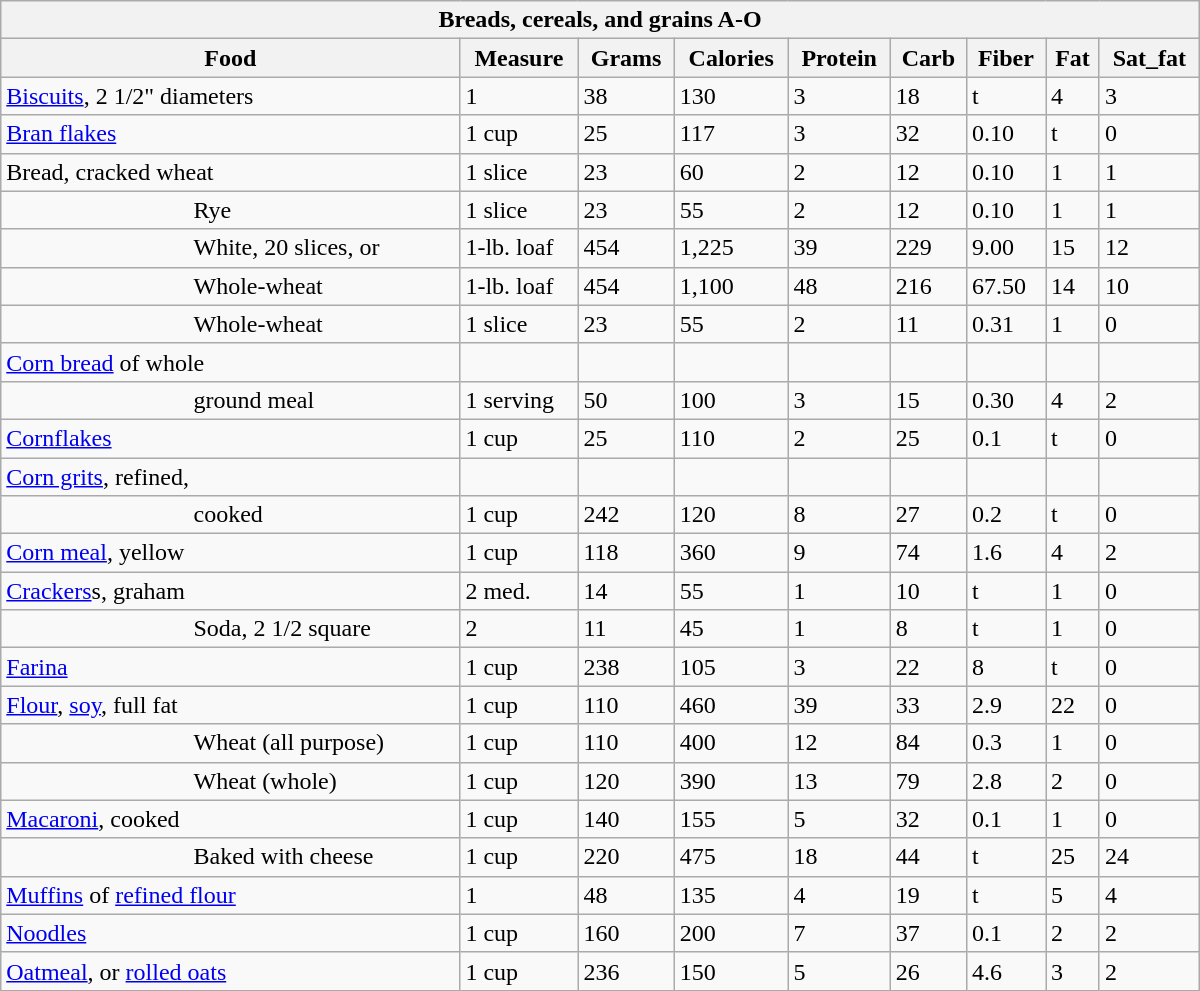<table class="wikitable collapsible collapsed" style="min-width:50em">
<tr>
<th colspan=9>Breads, cereals, and grains A-O</th>
</tr>
<tr>
<th>Food</th>
<th>Measure</th>
<th>Grams</th>
<th>Calories</th>
<th>Protein</th>
<th>Carb</th>
<th>Fiber</th>
<th>Fat</th>
<th>Sat_fat</th>
</tr>
<tr>
<td><a href='#'>Biscuits</a>, 2 1/2" diameters</td>
<td>1</td>
<td>38</td>
<td>130</td>
<td>3</td>
<td>18</td>
<td>t</td>
<td>4</td>
<td>3</td>
</tr>
<tr>
<td><a href='#'>Bran flakes</a></td>
<td>1 cup</td>
<td>25</td>
<td>117</td>
<td>3</td>
<td>32</td>
<td>0.10</td>
<td>t</td>
<td>0</td>
</tr>
<tr>
<td>Bread, cracked wheat</td>
<td>1 slice</td>
<td>23</td>
<td>60</td>
<td>2</td>
<td>12</td>
<td>0.10</td>
<td>1</td>
<td>1</td>
</tr>
<tr>
<td style="padding-left:8em">Rye</td>
<td>1 slice</td>
<td>23</td>
<td>55</td>
<td>2</td>
<td>12</td>
<td>0.10</td>
<td>1</td>
<td>1</td>
</tr>
<tr>
<td style="padding-left:8em">White, 20 slices, or</td>
<td>1-lb. loaf</td>
<td>454</td>
<td>1,225</td>
<td>39</td>
<td>229</td>
<td>9.00</td>
<td>15</td>
<td>12</td>
</tr>
<tr>
<td style="padding-left:8em">Whole-wheat</td>
<td>1-lb. loaf</td>
<td>454</td>
<td>1,100</td>
<td>48</td>
<td>216</td>
<td>67.50</td>
<td>14</td>
<td>10</td>
</tr>
<tr>
<td style="padding-left:8em">Whole-wheat</td>
<td>1 slice</td>
<td>23</td>
<td>55</td>
<td>2</td>
<td>11</td>
<td>0.31</td>
<td>1</td>
<td>0</td>
</tr>
<tr>
<td><a href='#'>Corn bread</a> of whole</td>
<td></td>
<td></td>
<td></td>
<td></td>
<td></td>
<td></td>
<td></td>
<td></td>
</tr>
<tr>
<td style="padding-left:8em">ground meal</td>
<td>1 serving</td>
<td>50</td>
<td>100</td>
<td>3</td>
<td>15</td>
<td>0.30</td>
<td>4</td>
<td>2</td>
</tr>
<tr>
<td><a href='#'>Cornflakes</a></td>
<td>1 cup</td>
<td>25</td>
<td>110</td>
<td>2</td>
<td>25</td>
<td>0.1</td>
<td>t</td>
<td>0</td>
</tr>
<tr>
<td><a href='#'>Corn grits</a>, refined,</td>
<td></td>
<td></td>
<td></td>
<td></td>
<td></td>
<td></td>
<td></td>
<td></td>
</tr>
<tr>
<td style="padding-left:8em">cooked</td>
<td>1 cup</td>
<td>242</td>
<td>120</td>
<td>8</td>
<td>27</td>
<td>0.2</td>
<td>t</td>
<td>0</td>
</tr>
<tr>
<td><a href='#'>Corn meal</a>, yellow</td>
<td>1 cup</td>
<td>118</td>
<td>360</td>
<td>9</td>
<td>74</td>
<td>1.6</td>
<td>4</td>
<td>2</td>
</tr>
<tr>
<td><a href='#'>Crackers</a>s, graham</td>
<td>2 med.</td>
<td>14</td>
<td>55</td>
<td>1</td>
<td>10</td>
<td>t</td>
<td>1</td>
<td>0</td>
</tr>
<tr>
<td style="padding-left:8em">Soda, 2 1/2 square</td>
<td>2</td>
<td>11</td>
<td>45</td>
<td>1</td>
<td>8</td>
<td>t</td>
<td>1</td>
<td>0</td>
</tr>
<tr>
<td><a href='#'>Farina</a></td>
<td>1 cup</td>
<td>238</td>
<td>105</td>
<td>3</td>
<td>22</td>
<td>8</td>
<td>t</td>
<td>0</td>
</tr>
<tr>
<td><a href='#'>Flour</a>, <a href='#'>soy</a>, full fat</td>
<td>1 cup</td>
<td>110</td>
<td>460</td>
<td>39</td>
<td>33</td>
<td>2.9</td>
<td>22</td>
<td>0</td>
</tr>
<tr>
<td style="padding-left:8em">Wheat (all purpose)</td>
<td>1 cup</td>
<td>110</td>
<td>400</td>
<td>12</td>
<td>84</td>
<td>0.3</td>
<td>1</td>
<td>0</td>
</tr>
<tr>
<td style="padding-left:8em">Wheat (whole)</td>
<td>1 cup</td>
<td>120</td>
<td>390</td>
<td>13</td>
<td>79</td>
<td>2.8</td>
<td>2</td>
<td>0</td>
</tr>
<tr>
<td><a href='#'>Macaroni</a>, cooked</td>
<td>1 cup</td>
<td>140</td>
<td>155</td>
<td>5</td>
<td>32</td>
<td>0.1</td>
<td>1</td>
<td>0</td>
</tr>
<tr>
<td style="padding-left:8em">Baked with cheese</td>
<td>1 cup</td>
<td>220</td>
<td>475</td>
<td>18</td>
<td>44</td>
<td>t</td>
<td>25</td>
<td>24</td>
</tr>
<tr>
<td><a href='#'>Muffins</a> of <a href='#'>refined flour</a></td>
<td>1</td>
<td>48</td>
<td>135</td>
<td>4</td>
<td>19</td>
<td>t</td>
<td>5</td>
<td>4</td>
</tr>
<tr>
<td><a href='#'>Noodles</a></td>
<td>1 cup</td>
<td>160</td>
<td>200</td>
<td>7</td>
<td>37</td>
<td>0.1</td>
<td>2</td>
<td>2</td>
</tr>
<tr>
<td><a href='#'>Oatmeal</a>, or <a href='#'>rolled oats</a></td>
<td>1 cup</td>
<td>236</td>
<td>150</td>
<td>5</td>
<td>26</td>
<td>4.6</td>
<td>3</td>
<td>2</td>
</tr>
</table>
